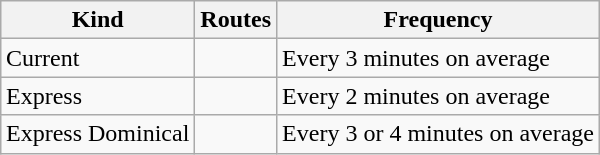<table class="wikitable" style="margin-left: auto; margin-right: auto; border: none;">
<tr>
<th>Kind</th>
<th>Routes</th>
<th>Frequency</th>
</tr>
<tr>
<td>Current</td>
<td> </td>
<td>Every 3 minutes on average</td>
</tr>
<tr>
<td>Express</td>
<td>   </td>
<td>Every 2 minutes on average</td>
</tr>
<tr>
<td>Express Dominical</td>
<td></td>
<td>Every 3 or 4 minutes on average</td>
</tr>
</table>
